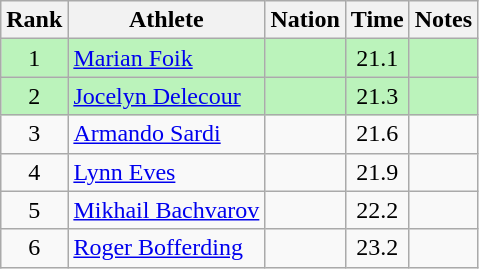<table class="wikitable sortable" style="text-align:center">
<tr>
<th>Rank</th>
<th>Athlete</th>
<th>Nation</th>
<th>Time</th>
<th>Notes</th>
</tr>
<tr bgcolor=bbf3bb>
<td>1</td>
<td align=left><a href='#'>Marian Foik</a></td>
<td align=left></td>
<td>21.1</td>
<td></td>
</tr>
<tr bgcolor=bbf3bb>
<td>2</td>
<td align=left><a href='#'>Jocelyn Delecour</a></td>
<td align=left></td>
<td>21.3</td>
<td></td>
</tr>
<tr>
<td>3</td>
<td align=left><a href='#'>Armando Sardi</a></td>
<td align=left></td>
<td>21.6</td>
<td></td>
</tr>
<tr>
<td>4</td>
<td align=left><a href='#'>Lynn Eves</a></td>
<td align=left></td>
<td>21.9</td>
<td></td>
</tr>
<tr>
<td>5</td>
<td align=left><a href='#'>Mikhail Bachvarov</a></td>
<td align=left></td>
<td>22.2</td>
<td></td>
</tr>
<tr>
<td>6</td>
<td align=left><a href='#'>Roger Bofferding</a></td>
<td align=left></td>
<td>23.2</td>
<td></td>
</tr>
</table>
